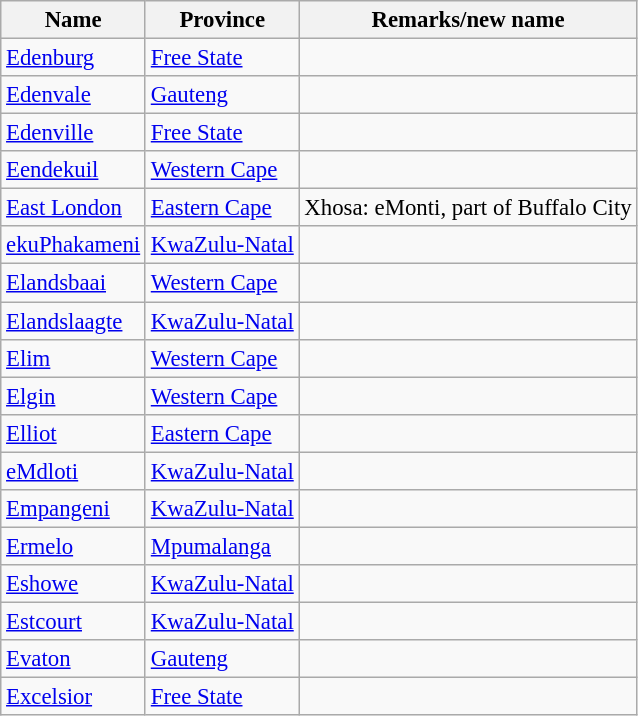<table class="wikitable sortable" style="font-size: 95%;">
<tr>
<th>Name</th>
<th>Province</th>
<th>Remarks/new name</th>
</tr>
<tr>
<td><a href='#'>Edenburg</a></td>
<td><a href='#'>Free State</a></td>
<td></td>
</tr>
<tr>
<td><a href='#'>Edenvale</a></td>
<td><a href='#'>Gauteng</a></td>
<td></td>
</tr>
<tr>
<td><a href='#'>Edenville</a></td>
<td><a href='#'>Free State</a></td>
<td></td>
</tr>
<tr>
<td><a href='#'>Eendekuil</a></td>
<td><a href='#'>Western Cape</a></td>
<td></td>
</tr>
<tr>
<td><a href='#'>East London</a></td>
<td><a href='#'>Eastern Cape</a></td>
<td>Xhosa: eMonti, part of Buffalo City</td>
</tr>
<tr>
<td><a href='#'>ekuPhakameni</a></td>
<td><a href='#'>KwaZulu-Natal</a></td>
<td></td>
</tr>
<tr>
<td><a href='#'>Elandsbaai</a></td>
<td><a href='#'>Western Cape</a></td>
<td></td>
</tr>
<tr>
<td><a href='#'>Elandslaagte</a></td>
<td><a href='#'>KwaZulu-Natal</a></td>
<td></td>
</tr>
<tr>
<td><a href='#'>Elim</a></td>
<td><a href='#'>Western Cape</a></td>
<td></td>
</tr>
<tr>
<td><a href='#'>Elgin</a></td>
<td><a href='#'>Western Cape</a></td>
<td></td>
</tr>
<tr>
<td><a href='#'>Elliot</a></td>
<td><a href='#'>Eastern Cape</a></td>
<td></td>
</tr>
<tr>
<td><a href='#'>eMdloti</a></td>
<td><a href='#'>KwaZulu-Natal</a></td>
<td></td>
</tr>
<tr>
<td><a href='#'>Empangeni</a></td>
<td><a href='#'>KwaZulu-Natal</a></td>
<td></td>
</tr>
<tr>
<td><a href='#'>Ermelo</a></td>
<td><a href='#'>Mpumalanga</a></td>
<td></td>
</tr>
<tr>
<td><a href='#'>Eshowe</a></td>
<td><a href='#'>KwaZulu-Natal</a></td>
<td></td>
</tr>
<tr>
<td><a href='#'>Estcourt</a></td>
<td><a href='#'>KwaZulu-Natal</a></td>
<td></td>
</tr>
<tr>
<td><a href='#'>Evaton</a></td>
<td><a href='#'>Gauteng</a></td>
<td></td>
</tr>
<tr>
<td><a href='#'>Excelsior</a></td>
<td><a href='#'>Free State</a></td>
<td></td>
</tr>
</table>
